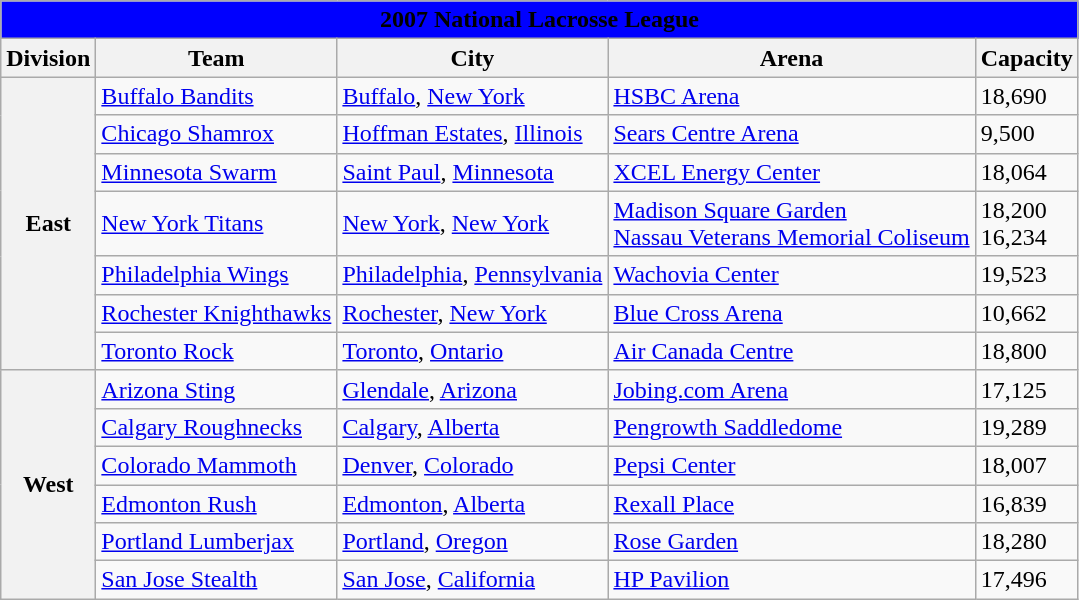<table class="wikitable" style="width:auto">
<tr>
<td bgcolor="#0000FF" align="center" colspan="6"><strong><span>2007 National Lacrosse League</span></strong></td>
</tr>
<tr>
<th>Division</th>
<th>Team</th>
<th>City</th>
<th>Arena</th>
<th>Capacity</th>
</tr>
<tr>
<th rowspan="7">East</th>
<td><a href='#'>Buffalo Bandits</a></td>
<td><a href='#'>Buffalo</a>, <a href='#'>New York</a></td>
<td><a href='#'>HSBC Arena</a></td>
<td>18,690</td>
</tr>
<tr>
<td><a href='#'>Chicago Shamrox</a></td>
<td><a href='#'>Hoffman Estates</a>, <a href='#'>Illinois</a></td>
<td><a href='#'>Sears Centre Arena</a></td>
<td>9,500</td>
</tr>
<tr>
<td><a href='#'>Minnesota Swarm</a></td>
<td><a href='#'>Saint Paul</a>, <a href='#'>Minnesota</a></td>
<td><a href='#'>XCEL Energy Center</a></td>
<td>18,064</td>
</tr>
<tr>
<td><a href='#'>New York Titans</a></td>
<td><a href='#'>New York</a>, <a href='#'>New York</a></td>
<td><a href='#'>Madison Square Garden</a> <br> <a href='#'>Nassau Veterans Memorial Coliseum</a></td>
<td>18,200 <br> 16,234</td>
</tr>
<tr>
<td><a href='#'>Philadelphia Wings</a></td>
<td><a href='#'>Philadelphia</a>, <a href='#'>Pennsylvania</a></td>
<td><a href='#'>Wachovia Center</a></td>
<td>19,523</td>
</tr>
<tr>
<td><a href='#'>Rochester Knighthawks</a></td>
<td><a href='#'>Rochester</a>, <a href='#'>New York</a></td>
<td><a href='#'>Blue Cross Arena</a></td>
<td>10,662</td>
</tr>
<tr>
<td><a href='#'>Toronto Rock</a></td>
<td><a href='#'>Toronto</a>, <a href='#'>Ontario</a></td>
<td><a href='#'>Air Canada Centre</a></td>
<td>18,800</td>
</tr>
<tr>
<th rowspan="6">West</th>
<td><a href='#'>Arizona Sting</a></td>
<td><a href='#'>Glendale</a>, <a href='#'>Arizona</a></td>
<td><a href='#'>Jobing.com Arena</a></td>
<td>17,125</td>
</tr>
<tr>
<td><a href='#'>Calgary Roughnecks</a></td>
<td><a href='#'>Calgary</a>, <a href='#'>Alberta</a></td>
<td><a href='#'>Pengrowth Saddledome</a></td>
<td>19,289</td>
</tr>
<tr>
<td><a href='#'>Colorado Mammoth</a></td>
<td><a href='#'>Denver</a>, <a href='#'>Colorado</a></td>
<td><a href='#'>Pepsi Center</a></td>
<td>18,007</td>
</tr>
<tr>
<td><a href='#'>Edmonton Rush</a></td>
<td><a href='#'>Edmonton</a>, <a href='#'>Alberta</a></td>
<td><a href='#'>Rexall Place</a></td>
<td>16,839</td>
</tr>
<tr>
<td><a href='#'>Portland Lumberjax</a></td>
<td><a href='#'>Portland</a>, <a href='#'>Oregon</a></td>
<td><a href='#'>Rose Garden</a></td>
<td>18,280</td>
</tr>
<tr>
<td><a href='#'>San Jose Stealth</a></td>
<td><a href='#'>San Jose</a>, <a href='#'>California</a></td>
<td><a href='#'>HP Pavilion</a></td>
<td>17,496</td>
</tr>
</table>
